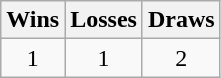<table class="wikitable">
<tr>
<th>Wins</th>
<th>Losses</th>
<th>Draws</th>
</tr>
<tr>
<td align=center>1</td>
<td align=center>1</td>
<td align=center>2</td>
</tr>
</table>
